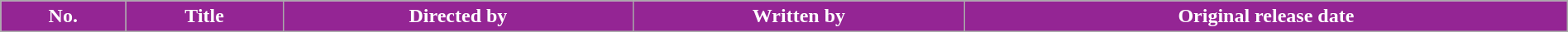<table class="wikitable plainrowheaders" style="width:100%; margin:auto;">
<tr style="color:white">
<th style="background:#942594; color:white;">No.</th>
<th style="background:#942594; color:white;">Title</th>
<th style="background:#942594; color:white;">Directed by</th>
<th style="background:#942594; color:white;">Written by</th>
<th style="background:#942594; color:white;">Original release date<br>

</th>
</tr>
</table>
